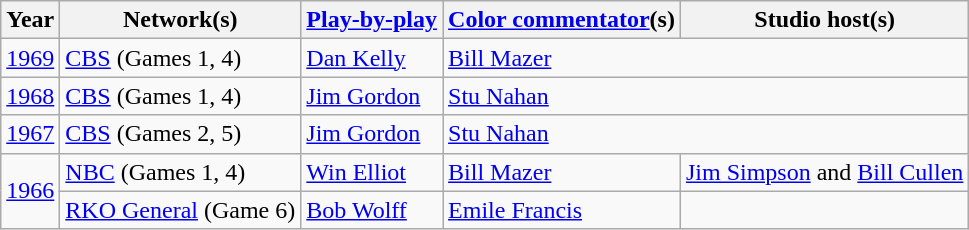<table class="wikitable">
<tr>
<th>Year</th>
<th>Network(s)</th>
<th><a href='#'>Play-by-play</a></th>
<th><a href='#'>Color commentator</a>(s)</th>
<th>Studio host(s)</th>
</tr>
<tr>
<td><a href='#'>1969</a></td>
<td><a href='#'>CBS</a> (Games 1, 4)</td>
<td><a href='#'>Dan Kelly</a></td>
<td colspan="2"><a href='#'>Bill Mazer</a></td>
</tr>
<tr>
<td><a href='#'>1968</a></td>
<td><a href='#'>CBS</a> (Games 1, 4)</td>
<td><a href='#'>Jim Gordon</a></td>
<td colspan="2"><a href='#'>Stu Nahan</a></td>
</tr>
<tr>
<td><a href='#'>1967</a></td>
<td><a href='#'>CBS</a> (Games 2, 5)</td>
<td><a href='#'>Jim Gordon</a></td>
<td colspan="2"><a href='#'>Stu Nahan</a></td>
</tr>
<tr>
<td rowspan="2"><a href='#'>1966</a></td>
<td><a href='#'>NBC</a> (Games 1, 4)</td>
<td><a href='#'>Win Elliot</a></td>
<td><a href='#'>Bill Mazer</a></td>
<td><a href='#'>Jim Simpson</a> and <a href='#'>Bill Cullen</a></td>
</tr>
<tr>
<td><a href='#'>RKO General</a> (Game 6)</td>
<td><a href='#'>Bob Wolff</a></td>
<td><a href='#'>Emile Francis</a></td>
</tr>
</table>
